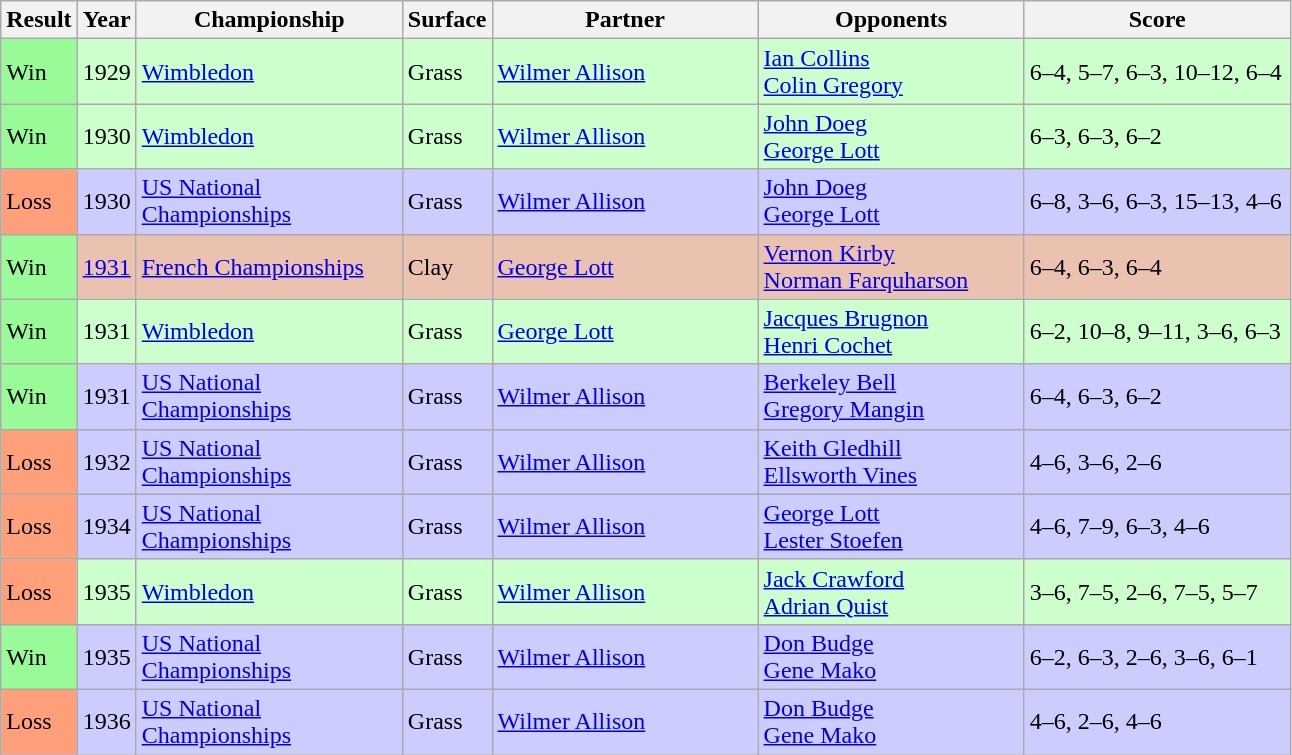<table class="sortable wikitable">
<tr>
<th style="width:40px">Result</th>
<th style="width:30px">Year</th>
<th style="width:170px">Championship</th>
<th style="width:50px">Surface</th>
<th style="width:170px">Partner</th>
<th style="width:170px">Opponents</th>
<th style="width:170px"  class="unsortable">Score</th>
</tr>
<tr style="background:#ccffcc">
<td style="background:#98FB98">Win</td>
<td>1929</td>
<td><a href='#'>Wimbledon</a></td>
<td>Grass</td>
<td> <a href='#'>Wilmer Allison</a></td>
<td> <a href='#'>Ian Collins</a> <br>  <a href='#'>Colin Gregory</a></td>
<td>6–4, 5–7, 6–3, 10–12, 6–4</td>
</tr>
<tr style="background:#ccffcc">
<td style="background:#98FB98">Win</td>
<td>1930</td>
<td><a href='#'>Wimbledon</a></td>
<td>Grass</td>
<td> <a href='#'>Wilmer Allison</a></td>
<td> <a href='#'>John Doeg</a> <br>  <a href='#'>George Lott</a></td>
<td>6–3, 6–3, 6–2</td>
</tr>
<tr style="background:#ccccff">
<td style="background:#FFA07A">Loss</td>
<td>1930</td>
<td><a href='#'>US National Championships</a></td>
<td>Grass</td>
<td> <a href='#'>Wilmer Allison</a></td>
<td> <a href='#'>John Doeg</a> <br>  <a href='#'>George Lott</a></td>
<td>6–8, 3–6, 6–3, 15–13, 4–6</td>
</tr>
<tr style="background:#ebc2af">
<td style="background:#98FB98">Win</td>
<td><a href='#'>1931</a></td>
<td><a href='#'>French Championships</a></td>
<td>Clay</td>
<td> <a href='#'>George Lott</a></td>
<td> <a href='#'>Vernon Kirby</a> <br> <a href='#'>Norman Farquharson</a></td>
<td>6–4, 6–3, 6–4</td>
</tr>
<tr style="background:#ccffcc">
<td style="background:#98FB98">Win</td>
<td>1931</td>
<td><a href='#'>Wimbledon</a></td>
<td>Grass</td>
<td> <a href='#'>George Lott</a></td>
<td> <a href='#'>Jacques Brugnon</a> <br>  <a href='#'>Henri Cochet</a></td>
<td>6–2, 10–8, 9–11, 3–6, 6–3</td>
</tr>
<tr style="background:#ccccff">
<td style="background:#98FB98">Win</td>
<td>1931</td>
<td><a href='#'>US National Championships</a></td>
<td>Grass</td>
<td> <a href='#'>Wilmer Allison</a></td>
<td> <a href='#'>Berkeley Bell</a> <br>  <a href='#'>Gregory Mangin</a></td>
<td>6–4, 6–3, 6–2</td>
</tr>
<tr style="background:#ccccff">
<td style="background:#FFA07A">Loss</td>
<td>1932</td>
<td><a href='#'>US National Championships</a></td>
<td>Grass</td>
<td> <a href='#'>Wilmer Allison</a></td>
<td> <a href='#'>Keith Gledhill</a> <br>  <a href='#'>Ellsworth Vines</a></td>
<td>4–6, 3–6, 2–6</td>
</tr>
<tr style="background:#ccccff">
<td style="background:#FFA07A">Loss</td>
<td>1934</td>
<td><a href='#'>US National Championships</a></td>
<td>Grass</td>
<td> <a href='#'>Wilmer Allison</a></td>
<td> <a href='#'>George Lott</a> <br>  <a href='#'>Lester Stoefen</a></td>
<td>4–6, 7–9, 6–3, 4–6</td>
</tr>
<tr style="background:#ccffcc">
<td style="background:#FFA07A">Loss</td>
<td>1935</td>
<td><a href='#'>Wimbledon</a></td>
<td>Grass</td>
<td> <a href='#'>Wilmer Allison</a></td>
<td> <a href='#'>Jack Crawford</a> <br>  <a href='#'>Adrian Quist</a></td>
<td>3–6, 7–5, 2–6, 7–5, 5–7</td>
</tr>
<tr style="background:#ccccff">
<td style="background:#98FB98">Win</td>
<td>1935</td>
<td><a href='#'>US National Championships</a></td>
<td>Grass</td>
<td> <a href='#'>Wilmer Allison</a></td>
<td> <a href='#'>Don Budge</a> <br>  <a href='#'>Gene Mako</a></td>
<td>6–2, 6–3, 2–6, 3–6, 6–1</td>
</tr>
<tr style="background:#ccccff">
<td style="background:#FFA07A">Loss</td>
<td>1936</td>
<td><a href='#'>US National Championships</a></td>
<td>Grass</td>
<td> <a href='#'>Wilmer Allison</a></td>
<td> <a href='#'>Don Budge</a> <br>  <a href='#'>Gene Mako</a></td>
<td>4–6, 2–6, 4–6</td>
</tr>
</table>
